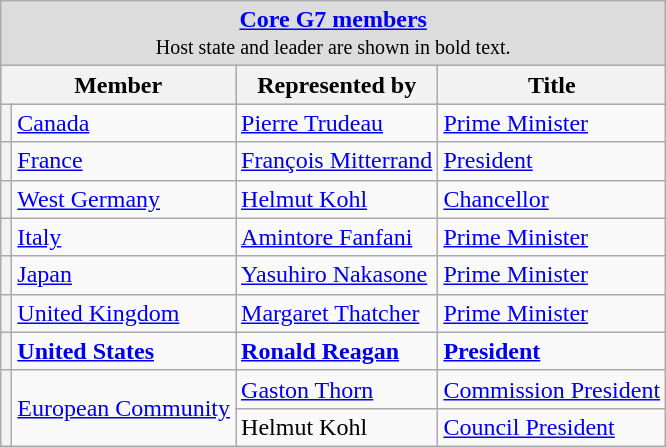<table class="wikitable">
<tr>
<td colspan="4" style="text-align: center; background:Gainsboro"><strong><a href='#'>Core G7 members</a></strong><br><small>Host state and leader are shown in bold text.</small></td>
</tr>
<tr style="background:LightSteelBlue; text-align:center;">
<th colspan=2>Member</th>
<th>Represented by</th>
<th>Title</th>
</tr>
<tr>
<th></th>
<td><a href='#'>Canada</a></td>
<td><a href='#'>Pierre Trudeau</a></td>
<td><a href='#'>Prime Minister</a></td>
</tr>
<tr>
<th></th>
<td><a href='#'>France</a></td>
<td><a href='#'>François Mitterrand</a></td>
<td><a href='#'>President</a></td>
</tr>
<tr>
<th></th>
<td><a href='#'>West Germany</a></td>
<td><a href='#'>Helmut Kohl</a></td>
<td><a href='#'>Chancellor</a></td>
</tr>
<tr>
<th></th>
<td><a href='#'>Italy</a></td>
<td><a href='#'>Amintore Fanfani</a></td>
<td><a href='#'>Prime Minister</a></td>
</tr>
<tr>
<th></th>
<td><a href='#'>Japan</a></td>
<td><a href='#'>Yasuhiro Nakasone</a></td>
<td><a href='#'>Prime Minister</a></td>
</tr>
<tr>
<th></th>
<td><a href='#'>United Kingdom</a></td>
<td><a href='#'>Margaret Thatcher</a></td>
<td><a href='#'>Prime Minister</a></td>
</tr>
<tr>
<th></th>
<td><strong><a href='#'>United States</a></strong></td>
<td><strong><a href='#'>Ronald Reagan</a></strong></td>
<td><strong><a href='#'>President</a></strong></td>
</tr>
<tr>
<th rowspan="2"></th>
<td rowspan="2"><a href='#'>European Community</a></td>
<td><a href='#'>Gaston Thorn</a></td>
<td><a href='#'>Commission President</a></td>
</tr>
<tr>
<td>Helmut Kohl</td>
<td><a href='#'>Council President</a></td>
</tr>
</table>
